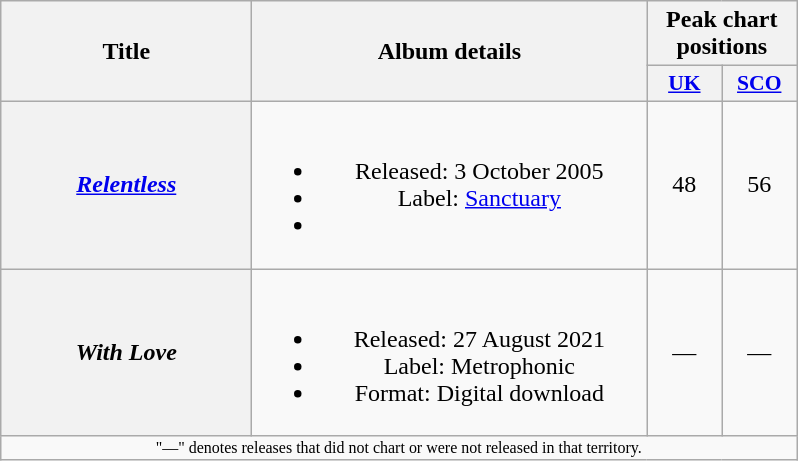<table class="wikitable plainrowheaders" style="text-align:center;">
<tr>
<th scope="col" rowspan="2" style="width:10em;">Title</th>
<th scope="col" rowspan="2" style="width:16em;">Album details</th>
<th scope="col" colspan="2">Peak chart positions</th>
</tr>
<tr>
<th scope="col" style="width:3em;font-size:90%;"><a href='#'>UK</a><br></th>
<th scope="col" style="width:3em;font-size:90%;"><a href='#'>SCO</a><br></th>
</tr>
<tr>
<th scope="row"><em><a href='#'>Relentless</a></em></th>
<td><br><ul><li>Released: 3 October 2005</li><li>Label: <a href='#'>Sanctuary</a></li><li></li></ul></td>
<td>48</td>
<td>56</td>
</tr>
<tr>
<th scope="row"><em>With Love</em></th>
<td><br><ul><li>Released: 27 August 2021</li><li>Label: Metrophonic</li><li>Format: Digital download</li></ul></td>
<td>—</td>
<td>—</td>
</tr>
<tr>
<td colspan="15" style="text-align:center; font-size:8pt;">"—" denotes releases that did not chart or were not released in that territory.</td>
</tr>
</table>
